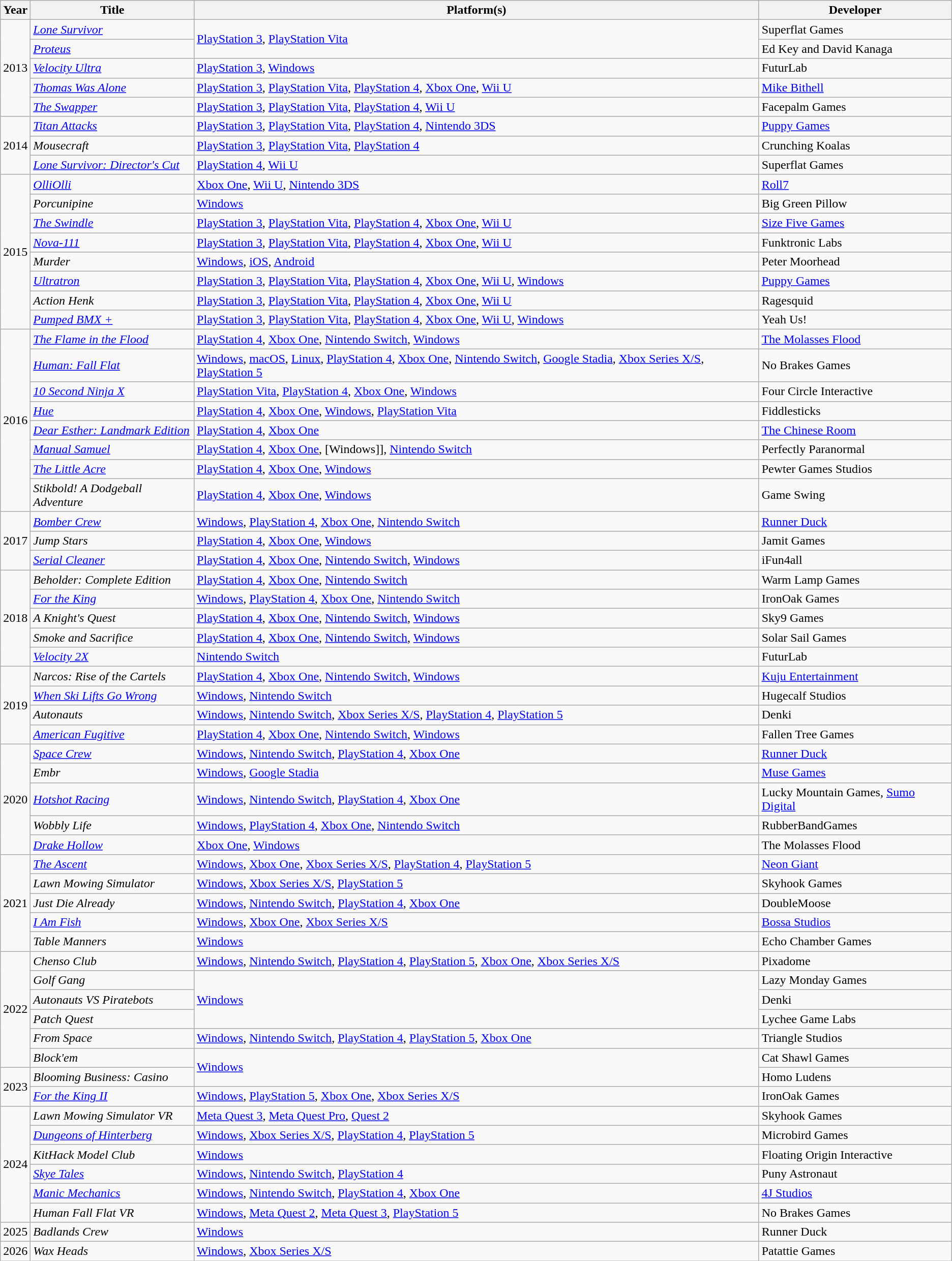<table class="wikitable sortable">
<tr>
<th>Year</th>
<th>Title</th>
<th>Platform(s)</th>
<th>Developer</th>
</tr>
<tr>
<td rowspan="5">2013</td>
<td><em><a href='#'>Lone Survivor</a></em></td>
<td rowspan="2"><a href='#'>PlayStation 3</a>, <a href='#'>PlayStation Vita</a></td>
<td>Superflat Games</td>
</tr>
<tr>
<td><em><a href='#'>Proteus</a></em></td>
<td>Ed Key and David Kanaga</td>
</tr>
<tr>
<td><em><a href='#'>Velocity Ultra</a></em></td>
<td><a href='#'>PlayStation 3</a>, <a href='#'>Windows</a></td>
<td>FuturLab</td>
</tr>
<tr>
<td><em><a href='#'>Thomas Was Alone</a></em></td>
<td><a href='#'>PlayStation 3</a>, <a href='#'>PlayStation Vita</a>, <a href='#'>PlayStation 4</a>, <a href='#'>Xbox One</a>, <a href='#'>Wii U</a></td>
<td><a href='#'>Mike Bithell</a></td>
</tr>
<tr>
<td><em><a href='#'>The Swapper</a></em></td>
<td><a href='#'>PlayStation 3</a>, <a href='#'>PlayStation Vita</a>, <a href='#'>PlayStation 4</a>, <a href='#'>Wii U</a></td>
<td>Facepalm Games</td>
</tr>
<tr>
<td rowspan="3">2014</td>
<td><em><a href='#'>Titan Attacks</a></em></td>
<td><a href='#'>PlayStation 3</a>, <a href='#'>PlayStation Vita</a>, <a href='#'>PlayStation 4</a>, <a href='#'>Nintendo 3DS</a></td>
<td><a href='#'>Puppy Games</a></td>
</tr>
<tr>
<td><em>Mousecraft</em></td>
<td><a href='#'>PlayStation 3</a>, <a href='#'>PlayStation Vita</a>, <a href='#'>PlayStation 4</a></td>
<td>Crunching Koalas</td>
</tr>
<tr>
<td><em><a href='#'>Lone Survivor: Director's Cut</a></em></td>
<td><a href='#'>PlayStation 4</a>, <a href='#'>Wii U</a></td>
<td>Superflat Games</td>
</tr>
<tr>
<td rowspan="8">2015</td>
<td><em><a href='#'>OlliOlli</a></em></td>
<td><a href='#'>Xbox One</a>, <a href='#'>Wii U</a>, <a href='#'>Nintendo 3DS</a></td>
<td><a href='#'>Roll7</a></td>
</tr>
<tr>
<td><em>Porcunipine</em></td>
<td><a href='#'>Windows</a></td>
<td>Big Green Pillow</td>
</tr>
<tr>
<td><em><a href='#'>The Swindle</a></em></td>
<td><a href='#'>PlayStation 3</a>, <a href='#'>PlayStation Vita</a>, <a href='#'>PlayStation 4</a>, <a href='#'>Xbox One</a>, <a href='#'>Wii U</a></td>
<td><a href='#'>Size Five Games</a></td>
</tr>
<tr>
<td><em><a href='#'>Nova-111</a></em></td>
<td><a href='#'>PlayStation 3</a>, <a href='#'>PlayStation Vita</a>, <a href='#'>PlayStation 4</a>, <a href='#'>Xbox One</a>, <a href='#'>Wii U</a></td>
<td>Funktronic Labs</td>
</tr>
<tr>
<td><em>Murder</em></td>
<td><a href='#'>Windows</a>, <a href='#'>iOS</a>, <a href='#'>Android</a></td>
<td>Peter Moorhead</td>
</tr>
<tr>
<td><em><a href='#'>Ultratron</a></em></td>
<td><a href='#'>PlayStation 3</a>, <a href='#'>PlayStation Vita</a>, <a href='#'>PlayStation 4</a>, <a href='#'>Xbox One</a>, <a href='#'>Wii U</a>, <a href='#'>Windows</a></td>
<td><a href='#'>Puppy Games</a></td>
</tr>
<tr>
<td><em>Action Henk</em></td>
<td><a href='#'>PlayStation 3</a>, <a href='#'>PlayStation Vita</a>, <a href='#'>PlayStation 4</a>, <a href='#'>Xbox One</a>, <a href='#'>Wii U</a></td>
<td>Ragesquid</td>
</tr>
<tr>
<td><em><a href='#'>Pumped BMX +</a></em></td>
<td><a href='#'>PlayStation 3</a>, <a href='#'>PlayStation Vita</a>, <a href='#'>PlayStation 4</a>, <a href='#'>Xbox One</a>, <a href='#'>Wii U</a>, <a href='#'>Windows</a></td>
<td>Yeah Us!</td>
</tr>
<tr>
<td rowspan="8">2016</td>
<td><a href='#'><em>The Flame in the Flood</em></a></td>
<td><a href='#'>PlayStation 4</a>, <a href='#'>Xbox One</a>, <a href='#'>Nintendo Switch</a>, <a href='#'>Windows</a></td>
<td><a href='#'>The Molasses Flood</a></td>
</tr>
<tr>
<td><em><a href='#'>Human: Fall Flat</a></em></td>
<td><a href='#'>Windows</a>, <a href='#'>macOS</a>, <a href='#'>Linux</a>, <a href='#'>PlayStation 4</a>, <a href='#'>Xbox One</a>, <a href='#'>Nintendo Switch</a>, <a href='#'>Google Stadia</a>, <a href='#'>Xbox Series X/S</a>, <a href='#'>PlayStation 5</a></td>
<td>No Brakes Games</td>
</tr>
<tr>
<td><em><a href='#'>10 Second Ninja X</a></em></td>
<td><a href='#'>PlayStation Vita</a>, <a href='#'>PlayStation 4</a>, <a href='#'>Xbox One</a>, <a href='#'>Windows</a></td>
<td>Four Circle Interactive</td>
</tr>
<tr>
<td><em><a href='#'>Hue</a></em></td>
<td><a href='#'>PlayStation 4</a>, <a href='#'>Xbox One</a>, <a href='#'>Windows</a>, <a href='#'>PlayStation Vita</a></td>
<td>Fiddlesticks</td>
</tr>
<tr>
<td><em><a href='#'>Dear Esther: Landmark Edition</a></em></td>
<td><a href='#'>PlayStation 4</a>, <a href='#'>Xbox One</a></td>
<td><a href='#'>The Chinese Room</a></td>
</tr>
<tr>
<td><em><a href='#'>Manual Samuel</a></em></td>
<td><a href='#'>PlayStation 4</a>, <a href='#'>Xbox One</a>, [Windows]], <a href='#'>Nintendo Switch</a></td>
<td>Perfectly Paranormal</td>
</tr>
<tr>
<td><em><a href='#'>The Little Acre</a></em></td>
<td><a href='#'>PlayStation 4</a>, <a href='#'>Xbox One</a>, <a href='#'>Windows</a></td>
<td>Pewter Games Studios</td>
</tr>
<tr>
<td><em>Stikbold! A Dodgeball Adventure</em></td>
<td><a href='#'>PlayStation 4</a>, <a href='#'>Xbox One</a>, <a href='#'>Windows</a></td>
<td>Game Swing</td>
</tr>
<tr>
<td rowspan="3">2017</td>
<td><em><a href='#'>Bomber Crew</a></em></td>
<td><a href='#'>Windows</a>, <a href='#'>PlayStation 4</a>, <a href='#'>Xbox One</a>, <a href='#'>Nintendo Switch</a></td>
<td><a href='#'>Runner Duck</a></td>
</tr>
<tr>
<td><em>Jump Stars</em></td>
<td><a href='#'>PlayStation 4</a>, <a href='#'>Xbox One</a>, <a href='#'>Windows</a></td>
<td>Jamit Games</td>
</tr>
<tr>
<td><em><a href='#'>Serial Cleaner</a></em></td>
<td><a href='#'>PlayStation 4</a>, <a href='#'>Xbox One</a>, <a href='#'>Nintendo Switch</a>, <a href='#'>Windows</a></td>
<td>iFun4all</td>
</tr>
<tr>
<td rowspan="5">2018</td>
<td><em>Beholder: Complete Edition</em></td>
<td><a href='#'>PlayStation 4</a>, <a href='#'>Xbox One</a>, <a href='#'>Nintendo Switch</a></td>
<td>Warm Lamp Games</td>
</tr>
<tr>
<td><em><a href='#'>For the King</a></em></td>
<td><a href='#'>Windows</a>, <a href='#'>PlayStation 4</a>, <a href='#'>Xbox One</a>, <a href='#'>Nintendo Switch</a></td>
<td>IronOak Games</td>
</tr>
<tr>
<td><em>A Knight's Quest</em></td>
<td><a href='#'>PlayStation 4</a>, <a href='#'>Xbox One</a>, <a href='#'>Nintendo Switch</a>, <a href='#'>Windows</a></td>
<td>Sky9 Games</td>
</tr>
<tr>
<td><em>Smoke and Sacrifice</em></td>
<td><a href='#'>PlayStation 4</a>, <a href='#'>Xbox One</a>, <a href='#'>Nintendo Switch</a>, <a href='#'>Windows</a></td>
<td>Solar Sail Games</td>
</tr>
<tr>
<td><em><a href='#'>Velocity 2X</a></em></td>
<td><a href='#'>Nintendo Switch</a></td>
<td>FuturLab</td>
</tr>
<tr>
<td rowspan="4">2019</td>
<td><em>Narcos: Rise of the Cartels</em></td>
<td><a href='#'>PlayStation 4</a>, <a href='#'>Xbox One</a>, <a href='#'>Nintendo Switch</a>, <a href='#'>Windows</a></td>
<td><a href='#'>Kuju Entertainment</a></td>
</tr>
<tr>
<td><em><a href='#'>When Ski Lifts Go Wrong</a></em></td>
<td><a href='#'>Windows</a>, <a href='#'>Nintendo Switch</a></td>
<td>Hugecalf Studios</td>
</tr>
<tr>
<td><em>Autonauts</em></td>
<td><a href='#'>Windows</a>, <a href='#'>Nintendo Switch</a>, <a href='#'>Xbox Series X/S</a>, <a href='#'>PlayStation 4</a>, <a href='#'>PlayStation 5</a></td>
<td>Denki</td>
</tr>
<tr>
<td><em><a href='#'>American Fugitive</a></em></td>
<td><a href='#'>PlayStation 4</a>, <a href='#'>Xbox One</a>, <a href='#'>Nintendo Switch</a>, <a href='#'>Windows</a></td>
<td>Fallen Tree Games</td>
</tr>
<tr>
<td rowspan="5">2020</td>
<td><em><a href='#'>Space Crew</a></em></td>
<td><a href='#'>Windows</a>, <a href='#'>Nintendo Switch</a>, <a href='#'>PlayStation 4</a>, <a href='#'>Xbox One</a></td>
<td><a href='#'>Runner Duck</a></td>
</tr>
<tr>
<td><em>Embr</em></td>
<td><a href='#'>Windows</a>, <a href='#'>Google Stadia</a></td>
<td><a href='#'>Muse Games</a></td>
</tr>
<tr>
<td><em><a href='#'>Hotshot Racing</a></em></td>
<td><a href='#'>Windows</a>, <a href='#'>Nintendo Switch</a>, <a href='#'>PlayStation 4</a>, <a href='#'>Xbox One</a></td>
<td>Lucky Mountain Games, <a href='#'>Sumo Digital</a></td>
</tr>
<tr>
<td><em>Wobbly Life</em></td>
<td><a href='#'>Windows</a>, <a href='#'>PlayStation 4</a>, <a href='#'>Xbox One</a>, <a href='#'>Nintendo Switch</a></td>
<td>RubberBandGames</td>
</tr>
<tr>
<td><em><a href='#'>Drake Hollow</a></em></td>
<td><a href='#'>Xbox One</a>, <a href='#'>Windows</a></td>
<td>The Molasses Flood</td>
</tr>
<tr>
<td rowspan="5">2021</td>
<td><em><a href='#'>The Ascent</a></em></td>
<td><a href='#'>Windows</a>, <a href='#'>Xbox One</a>, <a href='#'>Xbox Series X/S</a>, <a href='#'>PlayStation 4</a>, <a href='#'>PlayStation 5</a></td>
<td><a href='#'>Neon Giant</a></td>
</tr>
<tr>
<td><em>Lawn Mowing Simulator</em></td>
<td><a href='#'>Windows</a>, <a href='#'>Xbox Series X/S</a>, <a href='#'>PlayStation 5</a></td>
<td>Skyhook Games</td>
</tr>
<tr>
<td><em>Just Die Already</em></td>
<td><a href='#'>Windows</a>, <a href='#'>Nintendo Switch</a>, <a href='#'>PlayStation 4</a>, <a href='#'>Xbox One</a></td>
<td>DoubleMoose</td>
</tr>
<tr>
<td><em><a href='#'>I Am Fish</a></em></td>
<td><a href='#'>Windows</a>, <a href='#'>Xbox One</a>, <a href='#'>Xbox Series X/S</a></td>
<td><a href='#'>Bossa Studios</a></td>
</tr>
<tr>
<td><em>Table Manners</em></td>
<td><a href='#'>Windows</a></td>
<td>Echo Chamber Games</td>
</tr>
<tr>
<td rowspan="6">2022</td>
<td><em>Chenso Club</em></td>
<td><a href='#'>Windows</a>, <a href='#'>Nintendo Switch</a>, <a href='#'>PlayStation 4</a>, <a href='#'>PlayStation 5</a>, <a href='#'>Xbox One</a>, <a href='#'>Xbox Series X/S</a></td>
<td>Pixadome</td>
</tr>
<tr>
<td><em>Golf Gang</em></td>
<td rowspan="3"><a href='#'>Windows</a></td>
<td>Lazy Monday Games</td>
</tr>
<tr>
<td><em>Autonauts VS Piratebots</em></td>
<td>Denki</td>
</tr>
<tr>
<td><em>Patch Quest</em></td>
<td>Lychee Game Labs</td>
</tr>
<tr>
<td><em>From Space</em></td>
<td><a href='#'>Windows</a>, <a href='#'>Nintendo Switch</a>, <a href='#'>PlayStation 4</a>, <a href='#'>PlayStation 5</a>, <a href='#'>Xbox One</a></td>
<td>Triangle Studios</td>
</tr>
<tr>
<td><em>Block'em</em></td>
<td rowspan="2"><a href='#'>Windows</a></td>
<td>Cat Shawl Games</td>
</tr>
<tr>
<td rowspan="2">2023</td>
<td><em>Blooming Business: Casino</em></td>
<td>Homo Ludens</td>
</tr>
<tr>
<td><em><a href='#'>For the King II</a></em></td>
<td><a href='#'>Windows</a>, <a href='#'>PlayStation 5</a>, <a href='#'>Xbox One</a>, <a href='#'>Xbox Series X/S</a></td>
<td>IronOak Games</td>
</tr>
<tr>
<td rowspan="6">2024</td>
<td><em>Lawn Mowing Simulator VR</em></td>
<td><a href='#'>Meta Quest 3</a>, <a href='#'>Meta Quest Pro</a>, <a href='#'>Quest 2</a></td>
<td>Skyhook Games</td>
</tr>
<tr>
<td><em><a href='#'>Dungeons of Hinterberg</a></em></td>
<td><a href='#'>Windows</a>, <a href='#'>Xbox Series X/S</a>, <a href='#'>PlayStation 4</a>, <a href='#'>PlayStation 5</a></td>
<td>Microbird Games</td>
</tr>
<tr>
<td><em>KitHack Model Club</em></td>
<td><a href='#'>Windows</a></td>
<td>Floating Origin Interactive</td>
</tr>
<tr>
<td><em><a href='#'>Skye Tales</a></em></td>
<td><a href='#'>Windows</a>, <a href='#'>Nintendo Switch</a>, <a href='#'>PlayStation 4</a></td>
<td>Puny Astronaut</td>
</tr>
<tr>
<td><a href='#'><em>Manic Mechanics</em></a></td>
<td><a href='#'>Windows</a>, <a href='#'>Nintendo Switch</a>, <a href='#'>PlayStation 4</a>, <a href='#'>Xbox One</a></td>
<td><a href='#'>4J Studios</a></td>
</tr>
<tr>
<td><em>Human Fall Flat VR</em></td>
<td><a href='#'>Windows</a>, <a href='#'>Meta Quest 2</a>, <a href='#'>Meta Quest 3</a>, <a href='#'>PlayStation 5</a></td>
<td>No Brakes Games</td>
</tr>
<tr>
<td>2025</td>
<td><em>Badlands Crew</em></td>
<td><a href='#'>Windows</a></td>
<td>Runner Duck</td>
</tr>
<tr>
<td>2026</td>
<td><em>Wax Heads</em></td>
<td><a href='#'>Windows</a>, <a href='#'>Xbox Series X/S</a></td>
<td>Patattie Games</td>
</tr>
</table>
